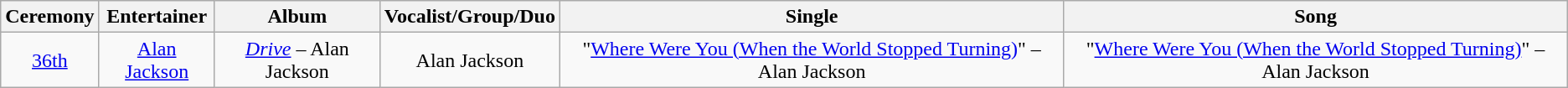<table class="wikitable sortable" style="text-align:center;">
<tr>
<th>Ceremony</th>
<th>Entertainer</th>
<th>Album</th>
<th>Vocalist/Group/Duo</th>
<th>Single</th>
<th>Song</th>
</tr>
<tr>
<td><a href='#'>36th</a></td>
<td><a href='#'>Alan Jackson</a></td>
<td><em><a href='#'>Drive</a></em> – Alan Jackson</td>
<td>Alan Jackson</td>
<td>"<a href='#'>Where Were You (When the World Stopped Turning)</a>" – Alan Jackson</td>
<td>"<a href='#'>Where Were You (When the World Stopped Turning)</a>" – Alan Jackson</td>
</tr>
</table>
